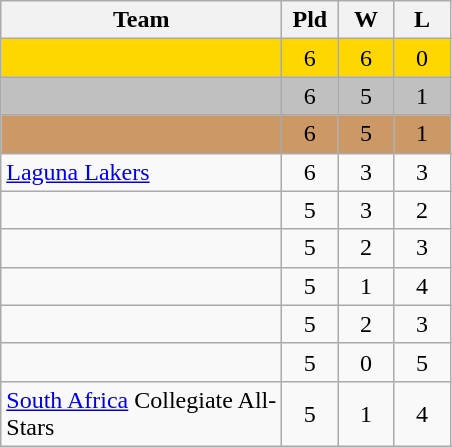<table class="wikitable" style="text-align:center;">
<tr>
<th width=180>Team</th>
<th width=30>Pld</th>
<th width=30>W</th>
<th width=30>L</th>
</tr>
<tr bgcolor=gold>
<td align="left"></td>
<td>6</td>
<td>6</td>
<td>0</td>
</tr>
<tr bgcolor=silver>
<td align="left"></td>
<td>6</td>
<td>5</td>
<td>1</td>
</tr>
<tr bgcolor="#cc9966">
<td align="left"></td>
<td>6</td>
<td>5</td>
<td>1</td>
</tr>
<tr>
<td align="left"> <a href='#'>Laguna Lakers</a></td>
<td>6</td>
<td>3</td>
<td>3</td>
</tr>
<tr>
<td align="left"></td>
<td>5</td>
<td>3</td>
<td>2</td>
</tr>
<tr>
<td align="left"></td>
<td>5</td>
<td>2</td>
<td>3</td>
</tr>
<tr>
<td align="left"></td>
<td>5</td>
<td>1</td>
<td>4</td>
</tr>
<tr>
<td align="left"></td>
<td>5</td>
<td>2</td>
<td>3</td>
</tr>
<tr>
<td align="left"></td>
<td>5</td>
<td>0</td>
<td>5</td>
</tr>
<tr>
<td align="left"> <a href='#'>South Africa</a> Collegiate All-Stars</td>
<td>5</td>
<td>1</td>
<td>4</td>
</tr>
</table>
